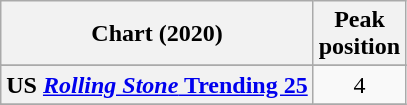<table class="wikitable sortable plainrowheaders" style="text-align:center;">
<tr>
<th>Chart (2020)</th>
<th>Peak <br> position</th>
</tr>
<tr>
</tr>
<tr>
</tr>
<tr>
<th scope="row">US <a href='#'><em>Rolling Stone</em> Trending 25</a></th>
<td>4</td>
</tr>
<tr>
</tr>
</table>
